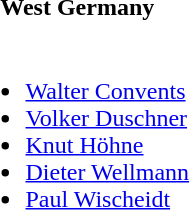<table>
<tr>
<th>West Germany</th>
</tr>
<tr>
<td><br><ul><li><a href='#'>Walter Convents</a></li><li><a href='#'>Volker Duschner</a></li><li><a href='#'>Knut Höhne</a></li><li><a href='#'>Dieter Wellmann</a></li><li><a href='#'>Paul Wischeidt</a></li></ul></td>
</tr>
</table>
